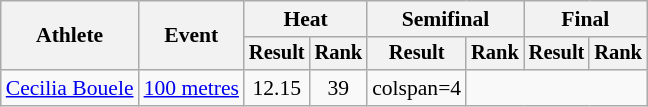<table class="wikitable" style="font-size:90%">
<tr>
<th rowspan="2">Athlete</th>
<th rowspan="2">Event</th>
<th colspan="2">Heat</th>
<th colspan="2">Semifinal</th>
<th colspan="2">Final</th>
</tr>
<tr style="font-size:95%">
<th>Result</th>
<th>Rank</th>
<th>Result</th>
<th>Rank</th>
<th>Result</th>
<th>Rank</th>
</tr>
<tr style=text-align:center>
<td style=text-align:left><a href='#'>Cecilia Bouele</a></td>
<td style=text-align:left rowspan=1><a href='#'>100 metres</a></td>
<td>12.15</td>
<td>39</td>
<td>colspan=4 </td>
</tr>
</table>
